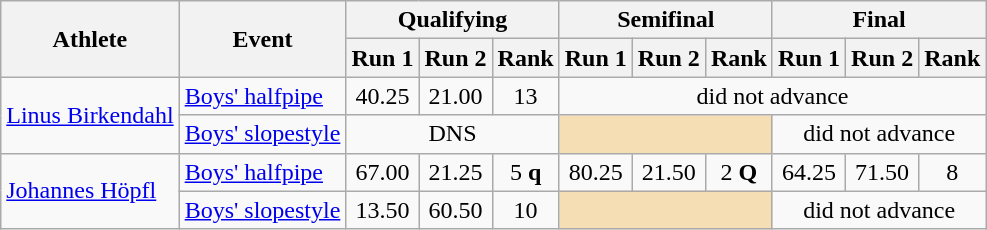<table class="wikitable">
<tr>
<th rowspan="2">Athlete</th>
<th rowspan="2">Event</th>
<th colspan="3">Qualifying</th>
<th colspan="3">Semifinal</th>
<th colspan="3">Final</th>
</tr>
<tr>
<th>Run 1</th>
<th>Run 2</th>
<th>Rank</th>
<th>Run 1</th>
<th>Run 2</th>
<th>Rank</th>
<th>Run 1</th>
<th>Run 2</th>
<th>Rank</th>
</tr>
<tr>
<td rowspan="2"><a href='#'>Linus Birkendahl</a></td>
<td><a href='#'>Boys' halfpipe</a></td>
<td align="center">40.25</td>
<td align="center">21.00</td>
<td align="center">13</td>
<td align="center" colspan=6>did not advance</td>
</tr>
<tr>
<td><a href='#'>Boys' slopestyle</a></td>
<td align="center" colspan=3>DNS</td>
<td colspan=3 bgcolor="wheat"></td>
<td align="center" colspan=3>did not advance</td>
</tr>
<tr>
<td rowspan="2"><a href='#'>Johannes Höpfl</a></td>
<td><a href='#'>Boys' halfpipe</a></td>
<td align="center">67.00</td>
<td align="center">21.25</td>
<td align="center">5 <strong>q</strong></td>
<td align="center">80.25</td>
<td align="center">21.50</td>
<td align="center">2 <strong>Q</strong></td>
<td align="center">64.25</td>
<td align="center">71.50</td>
<td align="center">8</td>
</tr>
<tr>
<td><a href='#'>Boys' slopestyle</a></td>
<td align="center">13.50</td>
<td align="center">60.50</td>
<td align="center">10</td>
<td colspan=3 bgcolor="wheat"></td>
<td align="center" colspan=3>did not advance</td>
</tr>
</table>
